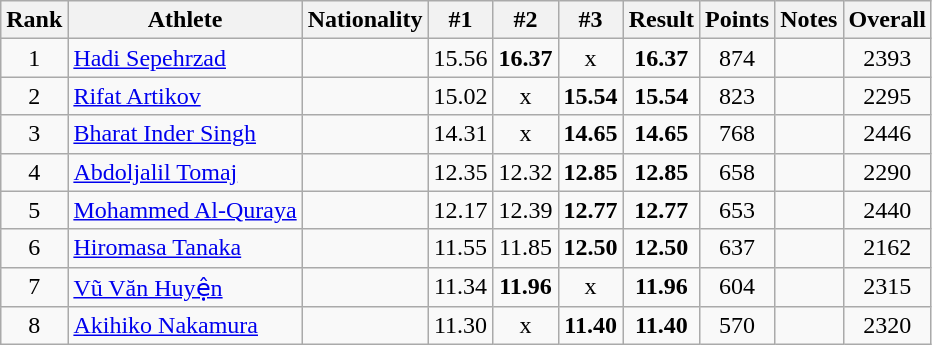<table class="wikitable sortable" style="text-align:center">
<tr>
<th>Rank</th>
<th>Athlete</th>
<th>Nationality</th>
<th>#1</th>
<th>#2</th>
<th>#3</th>
<th>Result</th>
<th>Points</th>
<th>Notes</th>
<th>Overall</th>
</tr>
<tr>
<td>1</td>
<td align=left><a href='#'>Hadi Sepehrzad</a></td>
<td align=left></td>
<td>15.56</td>
<td><strong>16.37</strong></td>
<td>x</td>
<td><strong>16.37</strong></td>
<td>874</td>
<td></td>
<td>2393</td>
</tr>
<tr>
<td>2</td>
<td align=left><a href='#'>Rifat Artikov</a></td>
<td align=left></td>
<td>15.02</td>
<td>x</td>
<td><strong>15.54</strong></td>
<td><strong>15.54</strong></td>
<td>823</td>
<td></td>
<td>2295</td>
</tr>
<tr>
<td>3</td>
<td align=left><a href='#'>Bharat Inder Singh</a></td>
<td align=left></td>
<td>14.31</td>
<td>x</td>
<td><strong>14.65</strong></td>
<td><strong>14.65</strong></td>
<td>768</td>
<td></td>
<td>2446</td>
</tr>
<tr>
<td>4</td>
<td align=left><a href='#'>Abdoljalil Tomaj</a></td>
<td align=left></td>
<td>12.35</td>
<td>12.32</td>
<td><strong>12.85</strong></td>
<td><strong>12.85</strong></td>
<td>658</td>
<td></td>
<td>2290</td>
</tr>
<tr>
<td>5</td>
<td align=left><a href='#'>Mohammed Al-Quraya</a></td>
<td align=left></td>
<td>12.17</td>
<td>12.39</td>
<td><strong>12.77</strong></td>
<td><strong>12.77</strong></td>
<td>653</td>
<td></td>
<td>2440</td>
</tr>
<tr>
<td>6</td>
<td align=left><a href='#'>Hiromasa Tanaka</a></td>
<td align=left></td>
<td>11.55</td>
<td>11.85</td>
<td><strong>12.50</strong></td>
<td><strong>12.50</strong></td>
<td>637</td>
<td></td>
<td>2162</td>
</tr>
<tr>
<td>7</td>
<td align=left><a href='#'>Vũ Văn Huyện</a></td>
<td align=left></td>
<td>11.34</td>
<td><strong>11.96</strong></td>
<td>x</td>
<td><strong>11.96</strong></td>
<td>604</td>
<td></td>
<td>2315</td>
</tr>
<tr>
<td>8</td>
<td align=left><a href='#'>Akihiko Nakamura</a></td>
<td align=left></td>
<td>11.30</td>
<td>x</td>
<td><strong>11.40</strong></td>
<td><strong>11.40</strong></td>
<td>570</td>
<td></td>
<td>2320</td>
</tr>
</table>
